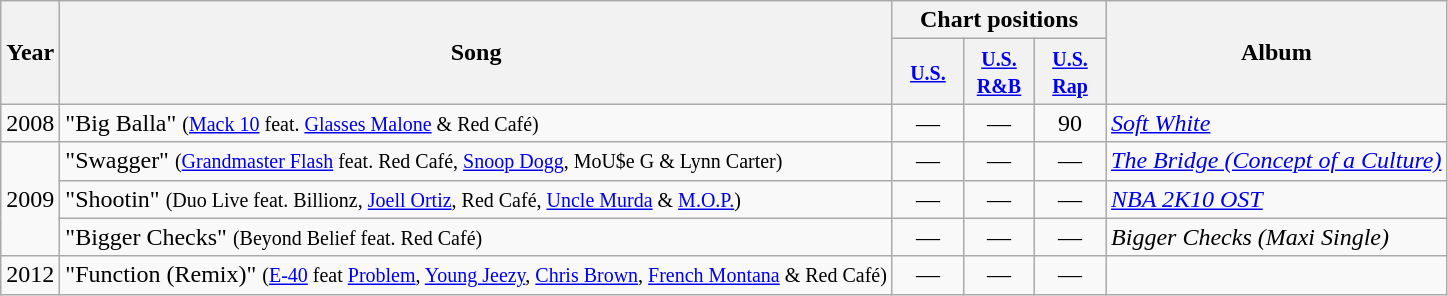<table class="wikitable">
<tr>
<th rowspan="2">Year</th>
<th rowspan="2">Song</th>
<th colspan="3">Chart positions</th>
<th rowspan="2">Album</th>
</tr>
<tr>
<th width="40"><small><a href='#'>U.S.</a></small></th>
<th width="40"><small><a href='#'>U.S. R&B</a></small></th>
<th width="40"><small><a href='#'>U.S. Rap</a></small></th>
</tr>
<tr>
<td style="text-align:center;">2008</td>
<td align="left">"Big Balla" <small>(<a href='#'>Mack 10</a> feat. <a href='#'>Glasses Malone</a> & Red Café)</small></td>
<td style="text-align:center;">—</td>
<td style="text-align:center;">—</td>
<td style="text-align:center;">90 </td>
<td style="text-align:left;"><em><a href='#'>Soft White</a></em></td>
</tr>
<tr>
<td style="text-align:center;" rowspan="3">2009</td>
<td align="left">"Swagger" <small>(<a href='#'>Grandmaster Flash</a> feat. Red Café, <a href='#'>Snoop Dogg</a>, MoU$e G & Lynn Carter)</small></td>
<td style="text-align:center;">—</td>
<td style="text-align:center;">—</td>
<td style="text-align:center;">—</td>
<td style="text-align:left;"><em><a href='#'>The Bridge (Concept of a Culture)</a></em></td>
</tr>
<tr>
<td align="left">"Shootin" <small>(Duo Live feat. Billionz, <a href='#'>Joell Ortiz</a>, Red Café, <a href='#'>Uncle Murda</a> & <a href='#'>M.O.P.</a>)</small></td>
<td style="text-align:center;">—</td>
<td style="text-align:center;">—</td>
<td style="text-align:center;">—</td>
<td style="text-align:left;"><em><a href='#'>NBA 2K10 OST</a></em></td>
</tr>
<tr>
<td align="left">"Bigger Checks" <small>(Beyond Belief feat. Red Café)</small></td>
<td style="text-align:center;">—</td>
<td style="text-align:center;">—</td>
<td style="text-align:center;">—</td>
<td style="text-align:left;"><em>Bigger Checks (Maxi Single)</em></td>
</tr>
<tr>
<td style="text-align:center;">2012</td>
<td align="left">"Function (Remix)" <small>(<a href='#'>E-40</a> feat <a href='#'>Problem</a>, <a href='#'>Young Jeezy</a>, <a href='#'>Chris Brown</a>, <a href='#'>French Montana</a> & Red Café) </small></td>
<td style="text-align:center;">—</td>
<td style="text-align:center;">—</td>
<td style="text-align:center;">—</td>
<td style="text-align:left;"></td>
</tr>
</table>
